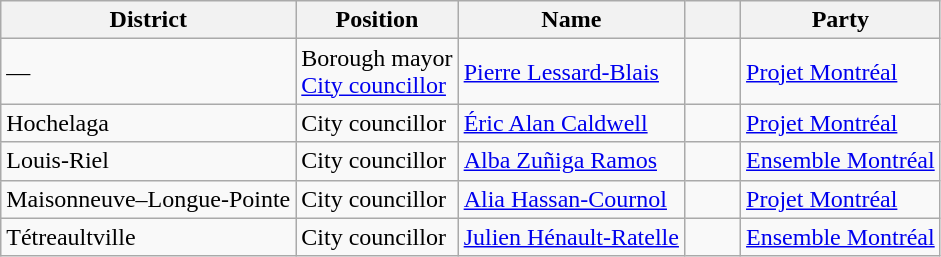<table class="wikitable" border="1">
<tr>
<th>District</th>
<th>Position</th>
<th>Name</th>
<th width="30px"> </th>
<th>Party</th>
</tr>
<tr>
<td>—</td>
<td>Borough mayor<br><a href='#'>City councillor</a></td>
<td><a href='#'>Pierre Lessard-Blais</a></td>
<td> </td>
<td><a href='#'>Projet Montréal</a></td>
</tr>
<tr>
<td>Hochelaga</td>
<td>City councillor</td>
<td><a href='#'>Éric Alan Caldwell</a></td>
<td> </td>
<td><a href='#'>Projet Montréal</a></td>
</tr>
<tr>
<td>Louis-Riel</td>
<td>City councillor</td>
<td><a href='#'>Alba Zuñiga Ramos</a></td>
<td> </td>
<td><a href='#'>Ensemble Montréal</a></td>
</tr>
<tr>
<td>Maisonneuve–Longue-Pointe</td>
<td>City councillor</td>
<td><a href='#'>Alia Hassan-Cournol</a></td>
<td> </td>
<td><a href='#'>Projet Montréal</a></td>
</tr>
<tr>
<td>Tétreaultville</td>
<td>City councillor</td>
<td><a href='#'>Julien Hénault-Ratelle</a></td>
<td> </td>
<td><a href='#'>Ensemble Montréal</a></td>
</tr>
</table>
